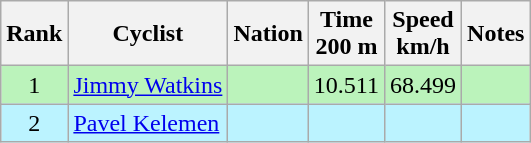<table class="wikitable sortable" style="text-align:center;">
<tr>
<th>Rank</th>
<th>Cyclist</th>
<th>Nation</th>
<th>Time<br>200 m</th>
<th>Speed<br>km/h</th>
<th>Notes</th>
</tr>
<tr bgcolor=bbf3bb>
<td>1</td>
<td align=left><a href='#'>Jimmy Watkins</a></td>
<td align=left></td>
<td>10.511</td>
<td>68.499</td>
<td></td>
</tr>
<tr bgcolor=bbf3ff>
<td>2</td>
<td align=left><a href='#'>Pavel Kelemen</a></td>
<td align=left></td>
<td></td>
<td></td>
<td></td>
</tr>
</table>
